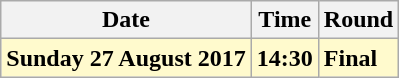<table class="wikitable">
<tr>
<th>Date</th>
<th>Time</th>
<th>Round</th>
</tr>
<tr>
<td style=background:lemonchiffon><strong>Sunday 27 August 2017</strong></td>
<td style=background:lemonchiffon><strong>14:30</strong></td>
<td style=background:lemonchiffon><strong>Final</strong></td>
</tr>
</table>
